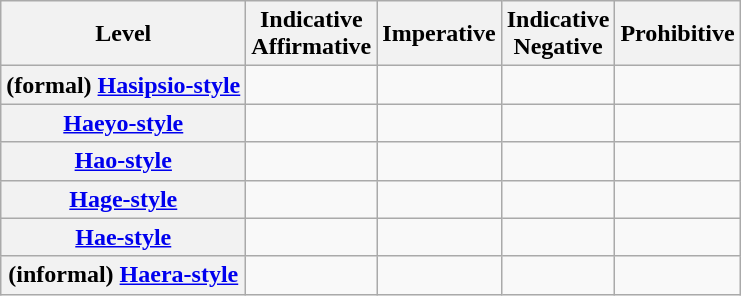<table class="wikitable">
<tr>
<th>Level</th>
<th>Indicative <br> Affirmative</th>
<th>Imperative</th>
<th>Indicative <br> Negative</th>
<th>Prohibitive</th>
</tr>
<tr>
<th>(formal) <a href='#'>Hasipsio-style</a></th>
<td> <br> </td>
<td> <br> </td>
<td> <br> </td>
<td> <br> </td>
</tr>
<tr>
<th><a href='#'>Haeyo-style</a></th>
<td> <br> </td>
<td> <br> </td>
<td> <br> </td>
<td> <br> </td>
</tr>
<tr>
<th><a href='#'>Hao-style</a></th>
<td> <br> </td>
<td> <br> </td>
<td> <br> </td>
<td> <br> </td>
</tr>
<tr>
<th><a href='#'>Hage-style</a></th>
<td> <br> </td>
<td> <br> </td>
<td> <br> </td>
<td> <br> </td>
</tr>
<tr>
<th><a href='#'>Hae-style</a></th>
<td> <br> </td>
<td> <br> </td>
<td> <br> </td>
<td> <br> </td>
</tr>
<tr>
<th>(informal) <a href='#'>Haera-style</a></th>
<td> <br> </td>
<td> <br> </td>
<td> <br> </td>
<td> <br> </td>
</tr>
</table>
